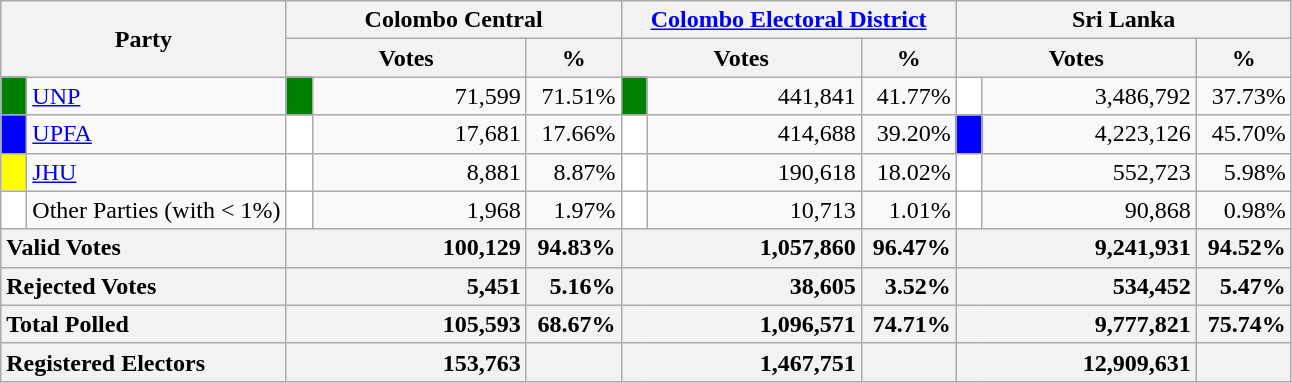<table class="wikitable">
<tr>
<th colspan="2" width="144px"rowspan="2">Party</th>
<th colspan="3" width="216px">Colombo Central</th>
<th colspan="3" width="216px"><a href='#'>Colombo Electoral District</a></th>
<th colspan="3" width="216px">Sri Lanka</th>
</tr>
<tr>
<th colspan="2" width="144px">Votes</th>
<th>%</th>
<th colspan="2" width="144px">Votes</th>
<th>%</th>
<th colspan="2" width="144px">Votes</th>
<th>%</th>
</tr>
<tr>
<td style="background-color:green;" width="10px"></td>
<td style="text-align:left;"><a href='#'>UNP</a></td>
<td style="background-color:green;" width="10px"></td>
<td style="text-align:right;">71,599</td>
<td style="text-align:right;">71.51%</td>
<td style="background-color:green;" width="10px"></td>
<td style="text-align:right;">441,841</td>
<td style="text-align:right;">41.77%</td>
<td style="background-color:white;" width="10px"></td>
<td style="text-align:right;">3,486,792</td>
<td style="text-align:right;">37.73%</td>
</tr>
<tr>
<td style="background-color:blue;" width="10px"></td>
<td style="text-align:left;"><a href='#'>UPFA</a></td>
<td style="background-color:white;" width="10px"></td>
<td style="text-align:right;">17,681</td>
<td style="text-align:right;">17.66%</td>
<td style="background-color:white;" width="10px"></td>
<td style="text-align:right;">414,688</td>
<td style="text-align:right;">39.20%</td>
<td style="background-color:blue;" width="10px"></td>
<td style="text-align:right;">4,223,126</td>
<td style="text-align:right;">45.70%</td>
</tr>
<tr>
<td style="background-color:yellow;" width="10px"></td>
<td style="text-align:left;"><a href='#'>JHU</a></td>
<td style="background-color:white;" width="10px"></td>
<td style="text-align:right;">8,881</td>
<td style="text-align:right;">8.87%</td>
<td style="background-color:white;" width="10px"></td>
<td style="text-align:right;">190,618</td>
<td style="text-align:right;">18.02%</td>
<td style="background-color:white;" width="10px"></td>
<td style="text-align:right;">552,723</td>
<td style="text-align:right;">5.98%</td>
</tr>
<tr>
<td style="background-color:white;" width="10px"></td>
<td style="text-align:left;">Other Parties (with < 1%)</td>
<td style="background-color:white;" width="10px"></td>
<td style="text-align:right;">1,968</td>
<td style="text-align:right;">1.97%</td>
<td style="background-color:white;" width="10px"></td>
<td style="text-align:right;">10,713</td>
<td style="text-align:right;">1.01%</td>
<td style="background-color:white;" width="10px"></td>
<td style="text-align:right;">90,868</td>
<td style="text-align:right;">0.98%</td>
</tr>
<tr>
<th colspan="2" width="144px"style="text-align:left;">Valid Votes</th>
<th style="text-align:right;"colspan="2" width="144px">100,129</th>
<th style="text-align:right;">94.83%</th>
<th style="text-align:right;"colspan="2" width="144px">1,057,860</th>
<th style="text-align:right;">96.47%</th>
<th style="text-align:right;"colspan="2" width="144px">9,241,931</th>
<th style="text-align:right;">94.52%</th>
</tr>
<tr>
<th colspan="2" width="144px"style="text-align:left;">Rejected Votes</th>
<th style="text-align:right;"colspan="2" width="144px">5,451</th>
<th style="text-align:right;">5.16%</th>
<th style="text-align:right;"colspan="2" width="144px">38,605</th>
<th style="text-align:right;">3.52%</th>
<th style="text-align:right;"colspan="2" width="144px">534,452</th>
<th style="text-align:right;">5.47%</th>
</tr>
<tr>
<th colspan="2" width="144px"style="text-align:left;">Total Polled</th>
<th style="text-align:right;"colspan="2" width="144px">105,593</th>
<th style="text-align:right;">68.67%</th>
<th style="text-align:right;"colspan="2" width="144px">1,096,571</th>
<th style="text-align:right;">74.71%</th>
<th style="text-align:right;"colspan="2" width="144px">9,777,821</th>
<th style="text-align:right;">75.74%</th>
</tr>
<tr>
<th colspan="2" width="144px"style="text-align:left;">Registered Electors</th>
<th style="text-align:right;"colspan="2" width="144px">153,763</th>
<th></th>
<th style="text-align:right;"colspan="2" width="144px">1,467,751</th>
<th></th>
<th style="text-align:right;"colspan="2" width="144px">12,909,631</th>
<th></th>
</tr>
</table>
